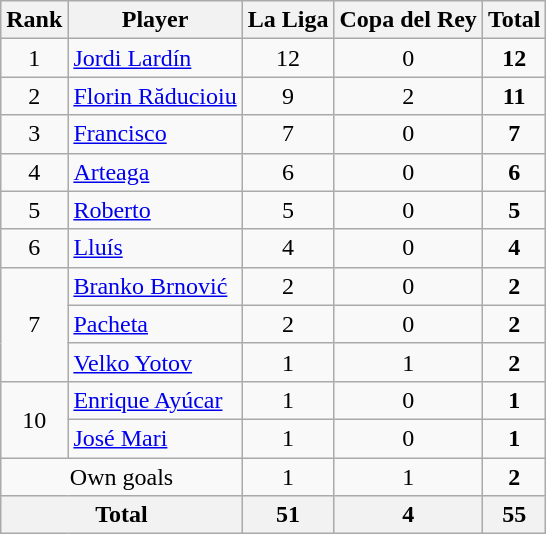<table class="wikitable" style="text-align:center;">
<tr>
<th>Rank</th>
<th>Player</th>
<th>La Liga</th>
<th>Copa del Rey</th>
<th>Total</th>
</tr>
<tr>
<td>1</td>
<td align=left> <a href='#'>Jordi Lardín</a></td>
<td>12</td>
<td>0</td>
<td><strong>12</strong></td>
</tr>
<tr>
<td>2</td>
<td align=left> <a href='#'>Florin Răducioiu</a></td>
<td>9</td>
<td>2</td>
<td><strong>11</strong></td>
</tr>
<tr>
<td>3</td>
<td align=left> <a href='#'>Francisco</a></td>
<td>7</td>
<td>0</td>
<td><strong>7</strong></td>
</tr>
<tr>
<td>4</td>
<td align=left> <a href='#'>Arteaga</a></td>
<td>6</td>
<td>0</td>
<td><strong>6</strong></td>
</tr>
<tr>
<td>5</td>
<td align=left> <a href='#'>Roberto</a></td>
<td>5</td>
<td>0</td>
<td><strong>5</strong></td>
</tr>
<tr>
<td>6</td>
<td align=left> <a href='#'>Lluís</a></td>
<td>4</td>
<td>0</td>
<td><strong>4</strong></td>
</tr>
<tr>
<td rowspan="3">7</td>
<td align=left> <a href='#'>Branko Brnović</a></td>
<td>2</td>
<td>0</td>
<td><strong>2</strong></td>
</tr>
<tr>
<td align=left> <a href='#'>Pacheta</a></td>
<td>2</td>
<td>0</td>
<td><strong>2</strong></td>
</tr>
<tr>
<td align=left> <a href='#'>Velko Yotov</a></td>
<td>1</td>
<td>1</td>
<td><strong>2</strong></td>
</tr>
<tr>
<td rowspan="2">10</td>
<td align=left> <a href='#'>Enrique Ayúcar</a></td>
<td>1</td>
<td>0</td>
<td><strong>1</strong></td>
</tr>
<tr>
<td align=left> <a href='#'>José Mari</a></td>
<td>1</td>
<td>0</td>
<td><strong>1</strong></td>
</tr>
<tr>
<td align=center colspan=2>Own goals</td>
<td>1</td>
<td>1</td>
<td><strong>2</strong></td>
</tr>
<tr>
<th colspan=2>Total</th>
<th>51</th>
<th>4</th>
<th>55</th>
</tr>
</table>
